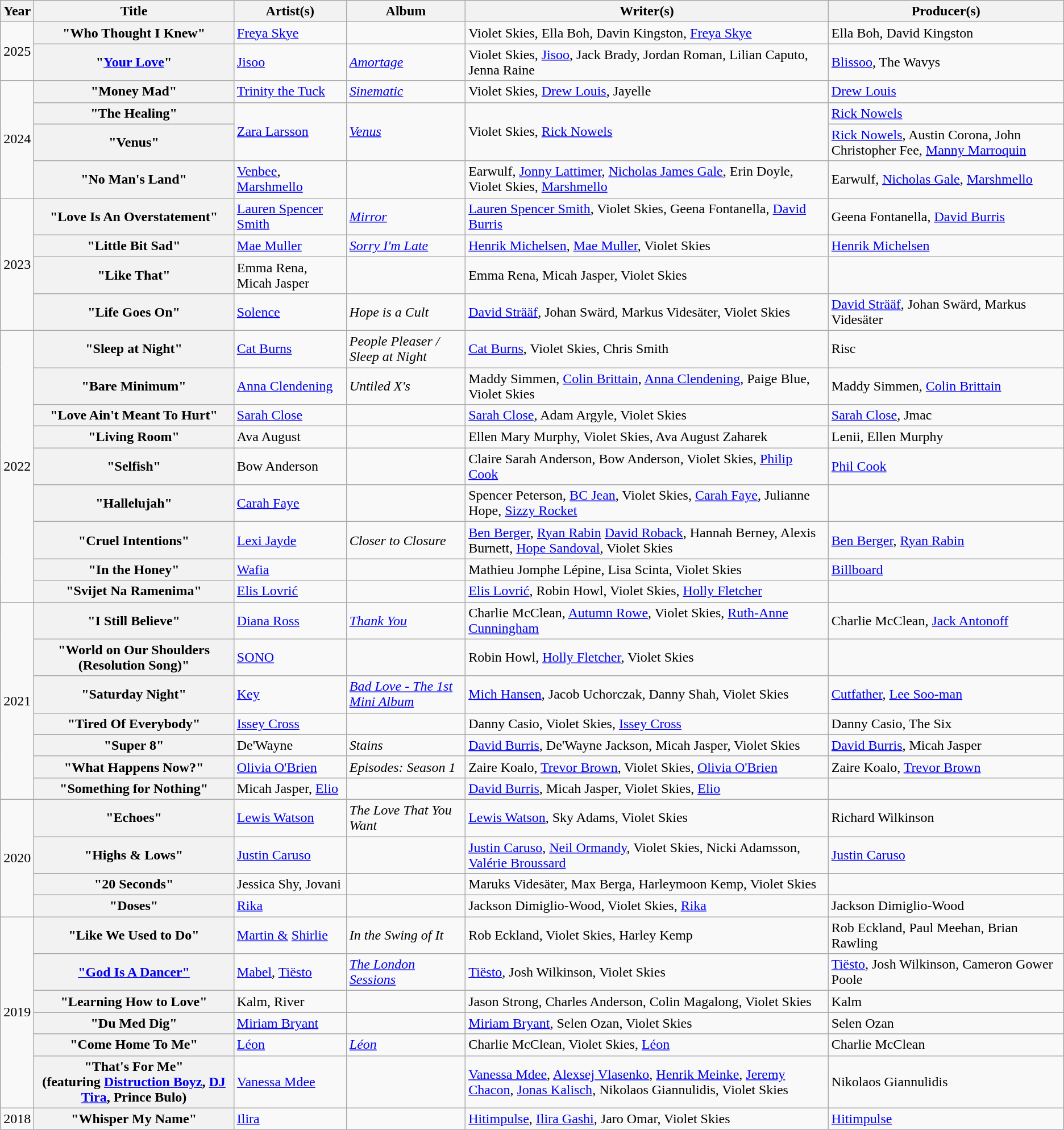<table class="wikitable plainrowheaders" style="text-align:left;">
<tr>
<th scope="col" rowspan="1">Year</th>
<th rowspan="1">Title</th>
<th rowspan="1">Artist(s)</th>
<th>Album</th>
<th rowspan="1" scope="col">Writer(s)</th>
<th scope="col" rowspan="1">Producer(s)</th>
</tr>
<tr>
<td rowspan="2">2025</td>
<th scope="row">"Who Thought I Knew"</th>
<td><a href='#'>Freya Skye</a></td>
<td></td>
<td>Violet Skies, Ella Boh, Davin Kingston, <a href='#'>Freya Skye</a></td>
<td>Ella Boh, David Kingston</td>
</tr>
<tr>
<th scope="row">"<a href='#'>Your Love</a>"</th>
<td><a href='#'>Jisoo</a></td>
<td><em><a href='#'>Amortage</a></em></td>
<td>Violet Skies, <a href='#'>Jisoo</a>, Jack Brady, Jordan Roman, Lilian Caputo, Jenna Raine</td>
<td><a href='#'>Blissoo</a>, The Wavys</td>
</tr>
<tr>
<td rowspan="4">2024</td>
<th scope="row">"Money Mad"</th>
<td><a href='#'>Trinity the Tuck</a></td>
<td><em><a href='#'>Sinematic</a></em></td>
<td>Violet Skies, <a href='#'>Drew Louis</a>, Jayelle</td>
<td><a href='#'>Drew Louis</a></td>
</tr>
<tr>
<th scope="row">"The Healing"</th>
<td rowspan="2"><a href='#'>Zara Larsson</a></td>
<td rowspan="2"><a href='#'><em>Venus</em></a></td>
<td rowspan="2">Violet Skies, <a href='#'>Rick Nowels</a></td>
<td><a href='#'>Rick Nowels</a></td>
</tr>
<tr>
<th scope="row">"Venus"</th>
<td><a href='#'>Rick Nowels</a>, Austin Corona, John Christopher Fee, <a href='#'>Manny Marroquin</a></td>
</tr>
<tr>
<th scope="row">"No Man's Land"</th>
<td><a href='#'>Venbee</a>, <a href='#'>Marshmello</a></td>
<td></td>
<td>Earwulf, <a href='#'>Jonny Lattimer</a>, <a href='#'>Nicholas James Gale</a>, Erin Doyle, Violet Skies, <a href='#'>Marshmello</a></td>
<td>Earwulf, <a href='#'>Nicholas Gale</a>, <a href='#'>Marshmello</a></td>
</tr>
<tr>
<td rowspan="4">2023</td>
<th scope="row">"Love Is An Overstatement"</th>
<td><a href='#'>Lauren Spencer Smith</a></td>
<td><em><a href='#'>Mirror</a></em></td>
<td><a href='#'>Lauren Spencer Smith</a>, Violet Skies, Geena Fontanella, <a href='#'>David Burris</a></td>
<td>Geena Fontanella, <a href='#'>David Burris</a></td>
</tr>
<tr>
<th scope="row">"Little Bit Sad"</th>
<td><a href='#'>Mae Muller</a></td>
<td><em><a href='#'>Sorry I'm Late</a></em></td>
<td><a href='#'>Henrik Michelsen</a>, <a href='#'>Mae Muller</a>, Violet Skies</td>
<td><a href='#'>Henrik Michelsen</a></td>
</tr>
<tr>
<th scope="row">"Like That"</th>
<td>Emma Rena, Micah Jasper</td>
<td></td>
<td>Emma Rena, Micah Jasper, Violet Skies</td>
<td></td>
</tr>
<tr>
<th scope="row">"Life Goes On"</th>
<td><a href='#'>Solence</a></td>
<td><em>Hope is a Cult</em></td>
<td><a href='#'>David Strääf</a>, Johan Swärd, Markus Videsäter, Violet Skies</td>
<td><a href='#'>David Strääf</a>, Johan Swärd, Markus Videsäter</td>
</tr>
<tr>
<td rowspan="9">2022</td>
<th scope="row">"Sleep at Night"</th>
<td><a href='#'>Cat Burns</a></td>
<td><em>People Pleaser / Sleep at Night</em></td>
<td><a href='#'>Cat Burns</a>, Violet Skies, Chris Smith</td>
<td>Risc</td>
</tr>
<tr>
<th scope="row">"Bare Minimum"</th>
<td><a href='#'>Anna Clendening</a></td>
<td><em>Untiled X's</em></td>
<td>Maddy Simmen, <a href='#'>Colin Brittain</a>, <a href='#'>Anna Clendening</a>, Paige Blue, Violet Skies</td>
<td>Maddy Simmen, <a href='#'>Colin Brittain</a></td>
</tr>
<tr>
<th scope="row">"Love Ain't Meant To Hurt"</th>
<td><a href='#'>Sarah Close</a></td>
<td></td>
<td><a href='#'>Sarah Close</a>, Adam Argyle, Violet Skies</td>
<td><a href='#'>Sarah Close</a>, Jmac</td>
</tr>
<tr>
<th scope="row">"Living Room"</th>
<td>Ava August</td>
<td></td>
<td>Ellen Mary Murphy, Violet Skies, Ava August Zaharek</td>
<td>Lenii, Ellen Murphy</td>
</tr>
<tr>
<th scope="row">"Selfish"</th>
<td>Bow Anderson</td>
<td></td>
<td>Claire Sarah Anderson, Bow Anderson, Violet Skies, <a href='#'>Philip Cook</a></td>
<td><a href='#'>Phil Cook</a></td>
</tr>
<tr>
<th scope="row">"Hallelujah"</th>
<td><a href='#'>Carah Faye</a></td>
<td></td>
<td>Spencer Peterson, <a href='#'>BC Jean</a>, Violet Skies, <a href='#'>Carah Faye</a>, Julianne Hope, <a href='#'>Sizzy Rocket</a></td>
<td></td>
</tr>
<tr>
<th scope="row">"Cruel Intentions"</th>
<td><a href='#'>Lexi Jayde</a></td>
<td><em>Closer to Closure</em></td>
<td><a href='#'>Ben Berger</a>, <a href='#'>Ryan Rabin</a> <a href='#'>David Roback</a>, Hannah Berney, Alexis Burnett, <a href='#'>Hope Sandoval</a>, Violet Skies</td>
<td><a href='#'>Ben Berger</a>, <a href='#'>Ryan Rabin</a></td>
</tr>
<tr>
<th scope="row">"In the Honey"</th>
<td><a href='#'>Wafia</a></td>
<td></td>
<td>Mathieu Jomphe Lépine, Lisa Scinta, Violet Skies</td>
<td><a href='#'>Billboard</a></td>
</tr>
<tr>
<th scope="row">"Svijet Na Ramenima"</th>
<td><a href='#'>Elis Lovrić</a></td>
<td></td>
<td><a href='#'>Elis Lovrić</a>, Robin Howl, Violet Skies, <a href='#'>Holly Fletcher</a></td>
<td></td>
</tr>
<tr>
<td rowspan="7">2021</td>
<th scope="row">"I Still Believe"</th>
<td><a href='#'>Diana Ross</a></td>
<td><em><a href='#'>Thank You</a></em></td>
<td>Charlie McClean, <a href='#'>Autumn Rowe</a>, Violet Skies, <a href='#'>Ruth-Anne Cunningham</a></td>
<td>Charlie McClean, <a href='#'>Jack Antonoff</a></td>
</tr>
<tr>
<th scope="row">"World on Our Shoulders (Resolution Song)"</th>
<td><a href='#'>SONO</a></td>
<td></td>
<td>Robin Howl, <a href='#'>Holly Fletcher</a>, Violet Skies</td>
<td></td>
</tr>
<tr>
<th scope="row">"Saturday Night"</th>
<td><a href='#'>Key</a></td>
<td><em><a href='#'>Bad Love - The 1st Mini Album</a></em></td>
<td><a href='#'>Mich Hansen</a>, Jacob Uchorczak, Danny Shah, Violet Skies</td>
<td><a href='#'>Cutfather</a>, <a href='#'>Lee Soo-man</a></td>
</tr>
<tr>
<th scope="row">"Tired Of Everybody"</th>
<td><a href='#'>Issey Cross</a></td>
<td></td>
<td>Danny Casio, Violet Skies, <a href='#'>Issey Cross</a></td>
<td>Danny Casio, The Six</td>
</tr>
<tr>
<th scope="row">"Super 8"</th>
<td>De'Wayne</td>
<td><em>Stains</em></td>
<td><a href='#'>David Burris</a>, De'Wayne Jackson, Micah Jasper, Violet Skies</td>
<td><a href='#'>David Burris</a>, Micah Jasper</td>
</tr>
<tr>
<th scope="row">"What Happens Now?"</th>
<td><a href='#'>Olivia O'Brien</a></td>
<td><em>Episodes: Season 1</em></td>
<td>Zaire Koalo, <a href='#'>Trevor Brown</a>, Violet Skies, <a href='#'>Olivia O'Brien</a></td>
<td>Zaire Koalo, <a href='#'>Trevor Brown</a></td>
</tr>
<tr>
<th scope="row">"Something for Nothing"</th>
<td>Micah Jasper, <a href='#'>Elio</a></td>
<td></td>
<td><a href='#'>David Burris</a>, Micah Jasper, Violet Skies, <a href='#'>Elio</a></td>
<td></td>
</tr>
<tr>
<td rowspan="4">2020</td>
<th scope="row">"Echoes"</th>
<td><a href='#'>Lewis Watson</a></td>
<td><em>The Love That You Want</em></td>
<td><a href='#'>Lewis Watson</a>, Sky Adams, Violet Skies</td>
<td>Richard Wilkinson</td>
</tr>
<tr>
<th scope="row">"Highs & Lows"</th>
<td><a href='#'>Justin Caruso</a></td>
<td></td>
<td><a href='#'>Justin Caruso</a>, <a href='#'>Neil Ormandy</a>, Violet Skies, Nicki Adamsson, <a href='#'>Valérie Broussard</a></td>
<td><a href='#'>Justin Caruso</a></td>
</tr>
<tr>
<th scope="row">"20 Seconds"</th>
<td>Jessica Shy, Jovani</td>
<td></td>
<td>Maruks Videsäter, Max Berga, Harleymoon Kemp, Violet Skies</td>
<td></td>
</tr>
<tr>
<th scope="row">"Doses"</th>
<td><a href='#'>Rika</a></td>
<td></td>
<td>Jackson Dimiglio-Wood, Violet Skies, <a href='#'>Rika</a></td>
<td>Jackson Dimiglio-Wood</td>
</tr>
<tr>
<td rowspan="6">2019</td>
<th scope="row">"Like We Used to Do"</th>
<td><a href='#'>Martin &</a> <a href='#'>Shirlie</a></td>
<td><em>In the Swing of It</em></td>
<td>Rob Eckland, Violet Skies, Harley Kemp</td>
<td>Rob Eckland, Paul Meehan, Brian Rawling</td>
</tr>
<tr>
<th scope="row"><a href='#'>"God Is A Dancer"</a></th>
<td><a href='#'>Mabel</a>, <a href='#'>Tiësto</a></td>
<td><em><a href='#'>The London Sessions</a></em></td>
<td><a href='#'>Tiësto</a>, Josh Wilkinson, Violet Skies</td>
<td><a href='#'>Tiësto</a>, Josh Wilkinson, Cameron Gower Poole</td>
</tr>
<tr>
<th scope="row">"Learning How to Love"</th>
<td>Kalm, River</td>
<td></td>
<td>Jason Strong, Charles Anderson, Colin Magalong, Violet Skies</td>
<td>Kalm</td>
</tr>
<tr>
<th scope="row">"Du Med Dig"</th>
<td><a href='#'>Miriam Bryant</a></td>
<td></td>
<td><a href='#'>Miriam Bryant</a>, Selen Ozan, Violet Skies</td>
<td>Selen Ozan</td>
</tr>
<tr>
<th scope="row">"Come Home To Me"</th>
<td><a href='#'>Léon</a></td>
<td><em><a href='#'>Léon</a></em></td>
<td>Charlie McClean, Violet Skies, <a href='#'>Léon</a></td>
<td>Charlie McClean</td>
</tr>
<tr>
<th scope="row">"That's For Me"<br>(featuring <a href='#'>Distruction Boyz</a>, <a href='#'>DJ Tira</a>, Prince Bulo)</th>
<td><a href='#'>Vanessa Mdee</a></td>
<td></td>
<td><a href='#'>Vanessa Mdee</a>, <a href='#'>Alexsej Vlasenko</a>, <a href='#'>Henrik Meinke</a>, <a href='#'>Jeremy Chacon</a>, <a href='#'>Jonas Kalisch</a>, Nikolaos Giannulidis, Violet Skies</td>
<td>Nikolaos Giannulidis</td>
</tr>
<tr>
<td>2018</td>
<th scope="row">"Whisper My Name"</th>
<td><a href='#'>Ilira</a></td>
<td></td>
<td><a href='#'>Hitimpulse</a>, <a href='#'>Ilira Gashi</a>, Jaro Omar, Violet Skies</td>
<td><a href='#'>Hitimpulse</a></td>
</tr>
</table>
